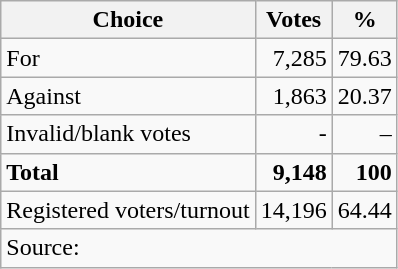<table class=wikitable style=text-align:right>
<tr>
<th>Choice</th>
<th>Votes</th>
<th>%</th>
</tr>
<tr>
<td align=left>For</td>
<td>7,285</td>
<td>79.63</td>
</tr>
<tr>
<td align=left>Against</td>
<td>1,863</td>
<td>20.37</td>
</tr>
<tr>
<td align=left>Invalid/blank votes</td>
<td>-</td>
<td>–</td>
</tr>
<tr>
<td align=left><strong>Total</strong></td>
<td><strong>9,148</strong></td>
<td><strong>100</strong></td>
</tr>
<tr>
<td align=left>Registered voters/turnout</td>
<td>14,196</td>
<td>64.44</td>
</tr>
<tr>
<td colspan=3 align=left>Source: </td>
</tr>
</table>
